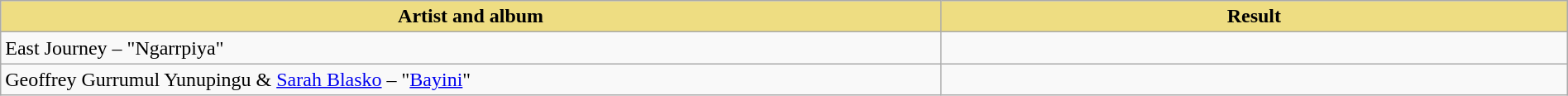<table class="wikitable" width=100%>
<tr>
<th style="width:15%;background:#EEDD82;">Artist and album</th>
<th style="width:10%;background:#EEDD82;">Result</th>
</tr>
<tr>
<td>East Journey – "Ngarrpiya"</td>
<td></td>
</tr>
<tr>
<td>Geoffrey Gurrumul Yunupingu & <a href='#'>Sarah Blasko</a> – "<a href='#'>Bayini</a>"</td>
<td></td>
</tr>
</table>
